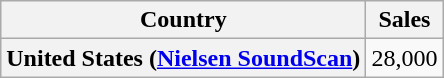<table class="wikitable plainrowheaders">
<tr>
<th>Country</th>
<th>Sales</th>
</tr>
<tr>
<th scope="row">United States (<a href='#'>Nielsen SoundScan</a>)</th>
<td>28,000</td>
</tr>
</table>
